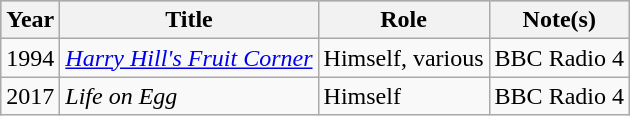<table class="wikitable">
<tr style="background:#b0c4de; text-align:center;">
<th>Year</th>
<th>Title</th>
<th>Role</th>
<th>Note(s)</th>
</tr>
<tr>
<td>1994</td>
<td><em><a href='#'>Harry Hill's Fruit Corner</a></em></td>
<td>Himself, various</td>
<td>BBC Radio 4</td>
</tr>
<tr>
<td>2017</td>
<td><em>Life on Egg</em></td>
<td>Himself</td>
<td>BBC Radio 4</td>
</tr>
</table>
